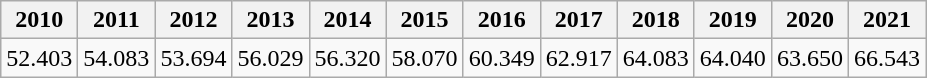<table class="wikitable">
<tr>
<th>2010</th>
<th>2011</th>
<th>2012</th>
<th>2013</th>
<th>2014</th>
<th>2015</th>
<th>2016</th>
<th>2017</th>
<th>2018</th>
<th>2019</th>
<th>2020</th>
<th>2021</th>
</tr>
<tr>
<td>52.403</td>
<td>54.083</td>
<td>53.694</td>
<td>56.029</td>
<td>56.320</td>
<td>58.070</td>
<td>60.349</td>
<td>62.917</td>
<td>64.083</td>
<td>64.040</td>
<td>63.650</td>
<td>66.543</td>
</tr>
</table>
